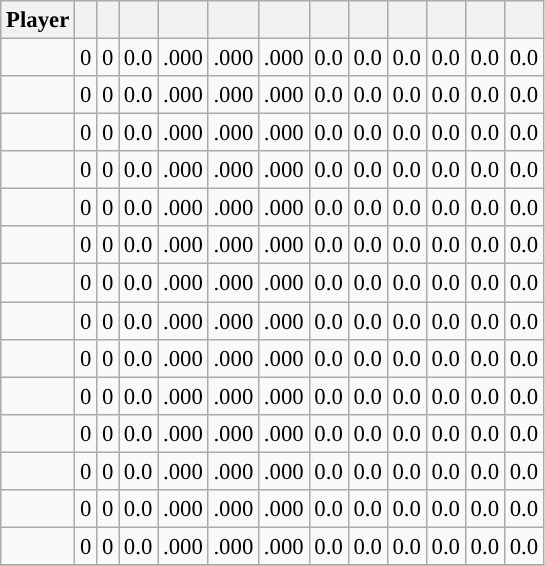<table class="wikitable sortable" style="font-size:95%; text-align:right;">
<tr>
<th>Player</th>
<th></th>
<th></th>
<th></th>
<th></th>
<th></th>
<th></th>
<th></th>
<th></th>
<th></th>
<th></th>
<th></th>
<th></th>
</tr>
<tr>
<td><strong></strong></td>
<td>0</td>
<td>0</td>
<td>0.0</td>
<td>.000</td>
<td>.000</td>
<td>.000</td>
<td>0.0</td>
<td>0.0</td>
<td>0.0</td>
<td>0.0</td>
<td>0.0</td>
<td>0.0</td>
</tr>
<tr>
<td><strong></strong></td>
<td>0</td>
<td>0</td>
<td>0.0</td>
<td>.000</td>
<td>.000</td>
<td>.000</td>
<td>0.0</td>
<td>0.0</td>
<td>0.0</td>
<td>0.0</td>
<td>0.0</td>
<td>0.0</td>
</tr>
<tr>
<td><strong></strong></td>
<td>0</td>
<td>0</td>
<td>0.0</td>
<td>.000</td>
<td>.000</td>
<td>.000</td>
<td>0.0</td>
<td>0.0</td>
<td>0.0</td>
<td>0.0</td>
<td>0.0</td>
<td>0.0</td>
</tr>
<tr>
<td><strong></strong></td>
<td>0</td>
<td>0</td>
<td>0.0</td>
<td>.000</td>
<td>.000</td>
<td>.000</td>
<td>0.0</td>
<td>0.0</td>
<td>0.0</td>
<td>0.0</td>
<td>0.0</td>
<td>0.0</td>
</tr>
<tr>
<td><strong></strong></td>
<td>0</td>
<td>0</td>
<td>0.0</td>
<td>.000</td>
<td>.000</td>
<td>.000</td>
<td>0.0</td>
<td>0.0</td>
<td>0.0</td>
<td>0.0</td>
<td>0.0</td>
<td>0.0</td>
</tr>
<tr>
<td><strong></strong></td>
<td>0</td>
<td>0</td>
<td>0.0</td>
<td>.000</td>
<td>.000</td>
<td>.000</td>
<td>0.0</td>
<td>0.0</td>
<td>0.0</td>
<td>0.0</td>
<td>0.0</td>
<td>0.0</td>
</tr>
<tr>
<td><strong></strong></td>
<td>0</td>
<td>0</td>
<td>0.0</td>
<td>.000</td>
<td>.000</td>
<td>.000</td>
<td>0.0</td>
<td>0.0</td>
<td>0.0</td>
<td>0.0</td>
<td>0.0</td>
<td>0.0</td>
</tr>
<tr>
<td><strong></strong></td>
<td>0</td>
<td>0</td>
<td>0.0</td>
<td>.000</td>
<td>.000</td>
<td>.000</td>
<td>0.0</td>
<td>0.0</td>
<td>0.0</td>
<td>0.0</td>
<td>0.0</td>
<td>0.0</td>
</tr>
<tr>
<td><strong></strong></td>
<td>0</td>
<td>0</td>
<td>0.0</td>
<td>.000</td>
<td>.000</td>
<td>.000</td>
<td>0.0</td>
<td>0.0</td>
<td>0.0</td>
<td>0.0</td>
<td>0.0</td>
<td>0.0</td>
</tr>
<tr>
<td><strong></strong></td>
<td>0</td>
<td>0</td>
<td>0.0</td>
<td>.000</td>
<td>.000</td>
<td>.000</td>
<td>0.0</td>
<td>0.0</td>
<td>0.0</td>
<td>0.0</td>
<td>0.0</td>
<td>0.0</td>
</tr>
<tr>
<td><strong></strong></td>
<td>0</td>
<td>0</td>
<td>0.0</td>
<td>.000</td>
<td>.000</td>
<td>.000</td>
<td>0.0</td>
<td>0.0</td>
<td>0.0</td>
<td>0.0</td>
<td>0.0</td>
<td>0.0</td>
</tr>
<tr>
<td><strong></strong></td>
<td>0</td>
<td>0</td>
<td>0.0</td>
<td>.000</td>
<td>.000</td>
<td>.000</td>
<td>0.0</td>
<td>0.0</td>
<td>0.0</td>
<td>0.0</td>
<td>0.0</td>
<td>0.0</td>
</tr>
<tr>
<td><strong></strong></td>
<td>0</td>
<td>0</td>
<td>0.0</td>
<td>.000</td>
<td>.000</td>
<td>.000</td>
<td>0.0</td>
<td>0.0</td>
<td>0.0</td>
<td>0.0</td>
<td>0.0</td>
<td>0.0</td>
</tr>
<tr>
<td><strong></strong></td>
<td>0</td>
<td>0</td>
<td>0.0</td>
<td>.000</td>
<td>.000</td>
<td>.000</td>
<td>0.0</td>
<td>0.0</td>
<td>0.0</td>
<td>0.0</td>
<td>0.0</td>
<td>0.0</td>
</tr>
<tr>
</tr>
</table>
